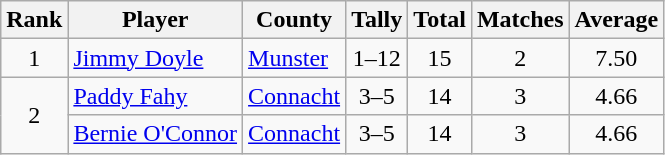<table class="wikitable">
<tr>
<th>Rank</th>
<th>Player</th>
<th>County</th>
<th>Tally</th>
<th>Total</th>
<th>Matches</th>
<th>Average</th>
</tr>
<tr>
<td rowspan=1 align=center>1</td>
<td><a href='#'>Jimmy Doyle</a></td>
<td><a href='#'>Munster</a></td>
<td align=center>1–12</td>
<td align=center>15</td>
<td align=center>2</td>
<td align=center>7.50</td>
</tr>
<tr>
<td rowspan=2 align=center>2</td>
<td><a href='#'>Paddy Fahy</a></td>
<td><a href='#'>Connacht</a></td>
<td align=center>3–5</td>
<td align=center>14</td>
<td align=center>3</td>
<td align=center>4.66</td>
</tr>
<tr>
<td><a href='#'>Bernie O'Connor</a></td>
<td><a href='#'>Connacht</a></td>
<td align=center>3–5</td>
<td align=center>14</td>
<td align=center>3</td>
<td align=center>4.66</td>
</tr>
</table>
